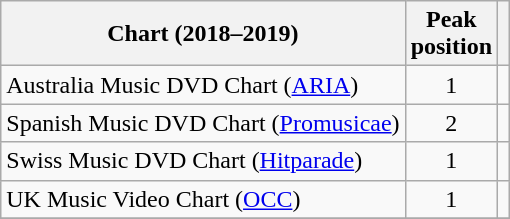<table class="wikitable unsortable plainrowheaders">
<tr>
<th>Chart (2018–2019)</th>
<th>Peak<br>position</th>
<th></th>
</tr>
<tr>
<td scope="row">Australia Music DVD Chart (<a href='#'>ARIA</a>)</td>
<td align="center">1</td>
<td align="center"></td>
</tr>
<tr>
<td scope="row">Spanish Music DVD Chart (<a href='#'>Promusicae</a>)</td>
<td align="center">2</td>
<td align="center"></td>
</tr>
<tr>
<td scope="row">Swiss Music DVD Chart (<a href='#'>Hitparade</a>)</td>
<td align="center">1</td>
<td align="center"></td>
</tr>
<tr>
<td scope="row">UK Music Video Chart (<a href='#'>OCC</a>)</td>
<td align="center">1</td>
<td align="center"></td>
</tr>
<tr>
</tr>
</table>
